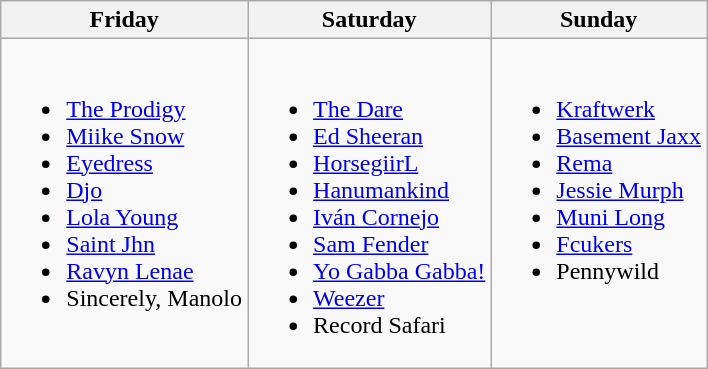<table class="wikitable">
<tr>
<th>Friday</th>
<th>Saturday</th>
<th>Sunday</th>
</tr>
<tr valign="top">
<td><br><ul><li><a href='#'>The Prodigy</a></li><li><a href='#'>Miike Snow</a></li><li><a href='#'>Eyedress</a></li><li><a href='#'>Djo</a></li><li><a href='#'>Lola Young</a></li><li><a href='#'>Saint Jhn</a></li><li><a href='#'>Ravyn Lenae</a></li><li>Sincerely, Manolo</li></ul></td>
<td><br><ul><li><a href='#'>The Dare</a></li><li><a href='#'>Ed Sheeran</a></li><li><a href='#'>HorsegiirL</a></li><li><a href='#'>Hanumankind</a></li><li><a href='#'>Iván Cornejo</a></li><li><a href='#'>Sam Fender</a></li><li><a href='#'>Yo Gabba Gabba!</a></li><li><a href='#'>Weezer</a></li><li>Record Safari</li></ul></td>
<td><br><ul><li><a href='#'>Kraftwerk</a></li><li><a href='#'>Basement Jaxx</a></li><li><a href='#'>Rema</a></li><li><a href='#'>Jessie Murph</a></li><li><a href='#'>Muni Long</a></li><li><a href='#'>Fcukers</a></li><li>Pennywild</li></ul></td>
</tr>
</table>
